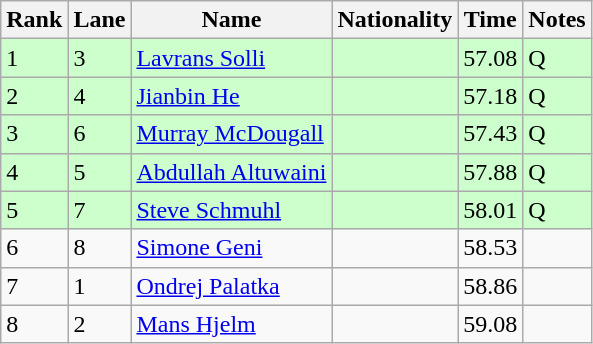<table class="wikitable">
<tr>
<th>Rank</th>
<th>Lane</th>
<th>Name</th>
<th>Nationality</th>
<th>Time</th>
<th>Notes</th>
</tr>
<tr bgcolor=ccffcc>
<td>1</td>
<td>3</td>
<td><a href='#'>Lavrans Solli</a></td>
<td></td>
<td>57.08</td>
<td>Q</td>
</tr>
<tr bgcolor=ccffcc>
<td>2</td>
<td>4</td>
<td><a href='#'>Jianbin He</a></td>
<td></td>
<td>57.18</td>
<td>Q</td>
</tr>
<tr bgcolor=ccffcc>
<td>3</td>
<td>6</td>
<td><a href='#'>Murray McDougall</a></td>
<td></td>
<td>57.43</td>
<td>Q</td>
</tr>
<tr bgcolor=ccffcc>
<td>4</td>
<td>5</td>
<td><a href='#'>Abdullah Altuwaini</a></td>
<td></td>
<td>57.88</td>
<td>Q</td>
</tr>
<tr bgcolor=ccffcc>
<td>5</td>
<td>7</td>
<td><a href='#'>Steve Schmuhl</a></td>
<td></td>
<td>58.01</td>
<td>Q</td>
</tr>
<tr>
<td>6</td>
<td>8</td>
<td><a href='#'>Simone Geni</a></td>
<td></td>
<td>58.53</td>
<td></td>
</tr>
<tr>
<td>7</td>
<td>1</td>
<td><a href='#'>Ondrej Palatka</a></td>
<td></td>
<td>58.86</td>
<td></td>
</tr>
<tr>
<td>8</td>
<td>2</td>
<td><a href='#'>Mans Hjelm</a></td>
<td></td>
<td>59.08</td>
<td></td>
</tr>
</table>
